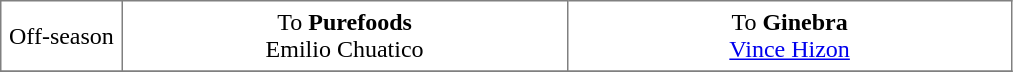<table border="1" style="border-collapse:collapse; text-align: center" cellpadding="5">
<tr>
<td style="width:12%">Off-season</td>
<td style="width:44%" valign="top">To <strong>Purefoods</strong><br>Emilio Chuatico</td>
<td style="width:44%" valign="top">To <strong>Ginebra</strong><br><a href='#'>Vince Hizon</a></td>
</tr>
<tr>
</tr>
</table>
